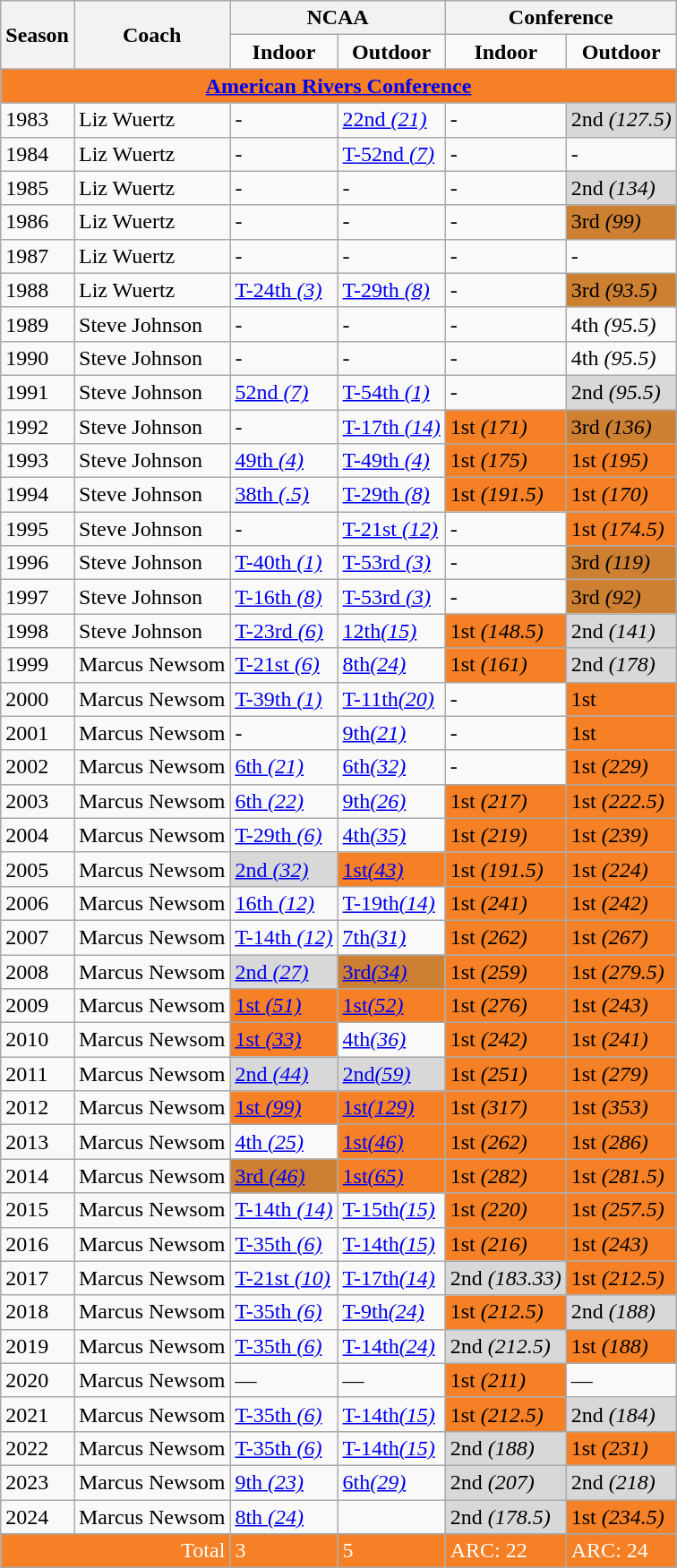<table class="wikitable">
<tr>
<th rowspan="2">Season</th>
<th rowspan="2">Coach</th>
<th colspan="2">NCAA</th>
<th colspan="2">Conference</th>
</tr>
<tr align="center">
<td><strong>Indoor</strong></td>
<td><strong>Outdoor</strong></td>
<td><strong>Indoor</strong></td>
<td><strong>Outdoor</strong></td>
</tr>
<tr style="background: #F58025;">
<td colspan="6" style="text-align:center;"><strong><a href='#'>American Rivers Conference</a></strong></td>
</tr>
<tr>
<td>1983</td>
<td>Liz Wuertz</td>
<td>-</td>
<td><a href='#'>22nd <em>(21)</em></a></td>
<td>-</td>
<td bgcolor="D8D8D8">2nd <em>(127.5)</em></td>
</tr>
<tr>
<td>1984</td>
<td>Liz Wuertz</td>
<td>-</td>
<td><a href='#'>T-52nd <em>(7)</em></a></td>
<td>-</td>
<td>-</td>
</tr>
<tr>
<td>1985</td>
<td>Liz Wuertz</td>
<td>-</td>
<td>-</td>
<td>-</td>
<td bgcolor="D8D8D8">2nd <em>(134)</em></td>
</tr>
<tr>
<td>1986</td>
<td>Liz Wuertz</td>
<td>-</td>
<td>-</td>
<td>-</td>
<td bgcolor="CD7F32">3rd <em>(99)</em></td>
</tr>
<tr>
<td>1987</td>
<td>Liz Wuertz</td>
<td>-</td>
<td>-</td>
<td>-</td>
<td>-</td>
</tr>
<tr>
<td>1988</td>
<td>Liz Wuertz</td>
<td><a href='#'>T-24th <em>(3)</em></a></td>
<td><a href='#'>T-29th <em>(8)</em></a></td>
<td>-</td>
<td bgcolor="CD7F32">3rd <em>(93.5)</em></td>
</tr>
<tr>
<td>1989</td>
<td>Steve Johnson</td>
<td>-</td>
<td>-</td>
<td>-</td>
<td>4th <em>(95.5)</em></td>
</tr>
<tr>
<td>1990</td>
<td>Steve Johnson</td>
<td>-</td>
<td>-</td>
<td>-</td>
<td>4th <em>(95.5)</em></td>
</tr>
<tr>
<td>1991</td>
<td>Steve Johnson</td>
<td><a href='#'>52nd <em>(7)</em></a></td>
<td><a href='#'>T-54th <em>(1)</em></a></td>
<td>-</td>
<td bgcolor="D8D8D8">2nd <em>(95.5)</em></td>
</tr>
<tr>
<td>1992</td>
<td>Steve Johnson</td>
<td>-</td>
<td><a href='#'>T-17th <em>(14)</em></a></td>
<td bgcolor="#F58025">1st <em>(171)</em></td>
<td bgcolor="CD7F32">3rd <em>(136)</em></td>
</tr>
<tr>
<td>1993</td>
<td>Steve Johnson</td>
<td><a href='#'>49th <em>(4)</em></a></td>
<td><a href='#'>T-49th <em>(4)</em></a></td>
<td bgcolor="#F58025">1st <em>(175)</em></td>
<td bgcolor="#F58025">1st <em>(195)</em></td>
</tr>
<tr>
<td>1994</td>
<td>Steve Johnson</td>
<td><a href='#'>38th <em>(.5)</em></a></td>
<td><a href='#'>T-29th <em>(8)</em></a></td>
<td bgcolor="#F58025">1st <em>(191.5)</em></td>
<td bgcolor="#F58025">1st <em>(170)</em></td>
</tr>
<tr>
<td>1995</td>
<td>Steve Johnson</td>
<td>-</td>
<td><a href='#'>T-21st <em>(12)</em></a></td>
<td>-</td>
<td bgcolor="#F58025">1st <em>(174.5)</em></td>
</tr>
<tr>
<td>1996</td>
<td>Steve Johnson</td>
<td><a href='#'>T-40th <em>(1)</em></a></td>
<td><a href='#'>T-53rd <em>(3)</em></a></td>
<td>-</td>
<td bgcolor="CD7F32">3rd <em>(119)</em></td>
</tr>
<tr>
<td>1997</td>
<td>Steve Johnson</td>
<td><a href='#'>T-16th <em>(8)</em></a></td>
<td><a href='#'>T-53rd <em>(3)</em></a></td>
<td>-</td>
<td bgcolor="CD7F32">3rd <em>(92)</em></td>
</tr>
<tr>
<td>1998</td>
<td>Steve Johnson</td>
<td><a href='#'>T-23rd <em>(6)</em></a></td>
<td><a href='#'>12th<em>(15)</em></a></td>
<td bgcolor="#F58025">1st <em>(148.5)</em></td>
<td bgcolor="D8D8D8">2nd <em>(141)</em></td>
</tr>
<tr>
<td>1999</td>
<td>Marcus Newsom</td>
<td><a href='#'>T-21st <em>(6)</em></a></td>
<td><a href='#'>8th<em>(24)</em></a></td>
<td bgcolor="#F58025">1st <em>(161)</em></td>
<td bgcolor="D8D8D8">2nd <em>(178)</em></td>
</tr>
<tr>
<td>2000</td>
<td>Marcus Newsom</td>
<td><a href='#'>T-39th <em>(1)</em></a></td>
<td><a href='#'>T-11th<em>(20)</em></a></td>
<td>-</td>
<td bgcolor="#F58025">1st</td>
</tr>
<tr>
<td>2001</td>
<td>Marcus Newsom</td>
<td>-</td>
<td><a href='#'>9th<em>(21)</em></a></td>
<td>-</td>
<td bgcolor="#F58025">1st</td>
</tr>
<tr>
<td>2002</td>
<td>Marcus Newsom</td>
<td><a href='#'>6th <em>(21)</em></a></td>
<td><a href='#'>6th<em>(32)</em></a></td>
<td>-</td>
<td bgcolor="#F58025">1st <em>(229)</em></td>
</tr>
<tr>
<td>2003</td>
<td>Marcus Newsom</td>
<td><a href='#'>6th <em>(22)</em></a></td>
<td><a href='#'>9th<em>(26)</em></a></td>
<td bgcolor="#F58025">1st <em>(217)</em></td>
<td bgcolor="#F58025">1st <em>(222.5)</em></td>
</tr>
<tr>
<td>2004</td>
<td>Marcus Newsom</td>
<td><a href='#'>T-29th <em>(6)</em></a></td>
<td><a href='#'>4th<em>(35)</em></a></td>
<td bgcolor="#F58025">1st <em>(219)</em></td>
<td bgcolor="#F58025">1st <em>(239)</em></td>
</tr>
<tr>
<td>2005</td>
<td>Marcus Newsom</td>
<td bgcolor="D8D8D8"><a href='#'>2nd <em>(32)</em></a></td>
<td bgcolor="#F58025"><a href='#'>1st<em>(43)</em></a></td>
<td bgcolor="#F58025">1st <em>(191.5)</em></td>
<td bgcolor="#F58025">1st <em>(224)</em></td>
</tr>
<tr>
<td>2006</td>
<td>Marcus Newsom</td>
<td><a href='#'>16th <em>(12)</em></a></td>
<td><a href='#'>T-19th<em>(14)</em></a></td>
<td bgcolor="#F58025">1st <em>(241)</em></td>
<td bgcolor="#F58025">1st <em>(242)</em></td>
</tr>
<tr>
<td>2007</td>
<td>Marcus Newsom</td>
<td><a href='#'>T-14th <em>(12)</em></a></td>
<td><a href='#'>7th<em>(31)</em></a></td>
<td bgcolor="#F58025">1st <em>(262)</em></td>
<td bgcolor="#F58025">1st <em>(267)</em></td>
</tr>
<tr>
<td>2008</td>
<td>Marcus Newsom</td>
<td bgcolor="D8D8D8"><a href='#'>2nd <em>(27)</em></a></td>
<td bgcolor="CD7F32"><a href='#'>3rd<em>(34)</em></a></td>
<td bgcolor="#F58025">1st <em>(259)</em></td>
<td bgcolor="#F58025">1st <em>(279.5)</em></td>
</tr>
<tr>
<td>2009</td>
<td>Marcus Newsom</td>
<td bgcolor="#F58025"><a href='#'>1st <em>(51)</em></a></td>
<td bgcolor="#F58025"><a href='#'>1st<em>(52)</em></a></td>
<td bgcolor="#F58025">1st <em>(276)</em></td>
<td bgcolor="#F58025">1st <em>(243)</em></td>
</tr>
<tr>
<td>2010</td>
<td>Marcus Newsom</td>
<td bgcolor="#F58025"><a href='#'>1st <em>(33)</em></a></td>
<td><a href='#'>4th<em>(36)</em></a></td>
<td bgcolor="#F58025">1st <em>(242)</em></td>
<td bgcolor="#F58025">1st <em>(241)</em></td>
</tr>
<tr>
<td>2011</td>
<td>Marcus Newsom</td>
<td bgcolor="D8D8D8"><a href='#'>2nd <em>(44)</em></a></td>
<td bgcolor="D8D8D8"><a href='#'>2nd<em>(59)</em></a></td>
<td bgcolor="#F58025">1st <em>(251)</em></td>
<td bgcolor="#F58025">1st <em>(279)</em></td>
</tr>
<tr>
<td>2012</td>
<td>Marcus Newsom</td>
<td bgcolor="#F58025"><a href='#'>1st <em>(99)</em></a></td>
<td bgcolor="#F58025"><a href='#'>1st<em>(129)</em></a></td>
<td bgcolor="#F58025">1st <em>(317)</em></td>
<td bgcolor="#F58025">1st <em>(353)</em></td>
</tr>
<tr>
<td>2013</td>
<td>Marcus Newsom</td>
<td><a href='#'>4th <em>(25)</em></a></td>
<td bgcolor="#F58025"><a href='#'>1st<em>(46)</em></a></td>
<td bgcolor="#F58025">1st <em>(262)</em></td>
<td bgcolor="#F58025">1st <em>(286)</em></td>
</tr>
<tr>
<td>2014</td>
<td>Marcus Newsom</td>
<td bgcolor="CD7F32"><a href='#'>3rd <em>(46)</em></a></td>
<td bgcolor="#F58025"><a href='#'>1st<em>(65)</em></a></td>
<td bgcolor="#F58025">1st <em>(282)</em></td>
<td bgcolor="#F58025">1st <em>(281.5)</em></td>
</tr>
<tr>
<td>2015</td>
<td>Marcus Newsom</td>
<td><a href='#'>T-14th <em>(14)</em></a></td>
<td><a href='#'>T-15th<em>(15)</em></a></td>
<td bgcolor="#F58025">1st <em>(220)</em></td>
<td bgcolor="#F58025">1st <em>(257.5)</em></td>
</tr>
<tr>
<td>2016</td>
<td>Marcus Newsom</td>
<td><a href='#'>T-35th <em>(6)</em></a></td>
<td><a href='#'>T-14th<em>(15)</em></a></td>
<td bgcolor="#F58025">1st <em>(216)</em></td>
<td bgcolor="#F58025">1st <em>(243)</em></td>
</tr>
<tr>
<td>2017</td>
<td>Marcus Newsom</td>
<td><a href='#'>T-21st <em>(10)</em></a></td>
<td><a href='#'>T-17th<em>(14)</em></a></td>
<td bgcolor="D8D8D8">2nd <em>(183.33)</em></td>
<td bgcolor="#F58025">1st <em>(212.5)</em></td>
</tr>
<tr>
<td>2018</td>
<td>Marcus Newsom</td>
<td><a href='#'>T-35th <em>(6)</em></a></td>
<td><a href='#'>T-9th<em>(24)</em></a></td>
<td bgcolor="#F58025">1st <em>(212.5)</em></td>
<td bgcolor="D8D8D8">2nd <em>(188)</em></td>
</tr>
<tr>
<td>2019</td>
<td>Marcus Newsom</td>
<td><a href='#'>T-35th <em>(6)</em></a></td>
<td><a href='#'>T-14th<em>(24)</em></a></td>
<td bgcolor="D8D8D8">2nd <em>(212.5)</em></td>
<td bgcolor="#F58025">1st <em>(188)</em></td>
</tr>
<tr>
<td>2020</td>
<td>Marcus Newsom</td>
<td>—</td>
<td>—</td>
<td bgcolor="#F58025">1st <em>(211)</em></td>
<td>—</td>
</tr>
<tr>
<td>2021</td>
<td>Marcus Newsom</td>
<td><a href='#'>T-35th <em>(6)</em></a></td>
<td><a href='#'>T-14th<em>(15)</em></a></td>
<td bgcolor="#F58025">1st <em>(212.5)</em></td>
<td bgcolor="D8D8D8">2nd <em>(184)</em></td>
</tr>
<tr>
<td>2022</td>
<td>Marcus Newsom</td>
<td><a href='#'>T-35th <em>(6)</em></a></td>
<td><a href='#'>T-14th<em>(15)</em></a></td>
<td bgcolor="D8D8D8">2nd <em>(188)</em></td>
<td bgcolor="#F58025">1st <em>(231)</em></td>
</tr>
<tr>
<td>2023</td>
<td>Marcus Newsom</td>
<td><a href='#'>9th <em>(23)</em></a></td>
<td><a href='#'>6th<em>(29)</em></a></td>
<td bgcolor="D8D8D8">2nd <em>(207)</em></td>
<td bgcolor="D8D8D8">2nd <em>(218)</em></td>
</tr>
<tr>
<td>2024</td>
<td>Marcus Newsom</td>
<td><a href='#'>8th <em>(24)</em></a></td>
<td></td>
<td bgcolor="D8D8D8">2nd <em>(178.5)</em></td>
<td bgcolor="#F58025">1st <em>(234.5)</em></td>
</tr>
<tr>
</tr>
<tr style= "background: #F58025; color:white">
<td colspan="2" align="right">Total</td>
<td>3</td>
<td>5</td>
<td>ARC: 22</td>
<td>ARC: 24</td>
</tr>
</table>
